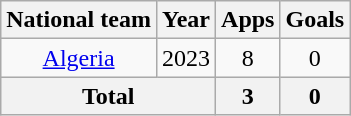<table class="wikitable" style="text-align:center">
<tr>
<th>National team</th>
<th>Year</th>
<th>Apps</th>
<th>Goals</th>
</tr>
<tr>
<td rowspan=1><a href='#'>Algeria</a></td>
<td>2023</td>
<td>8</td>
<td>0</td>
</tr>
<tr>
<th colspan=2>Total</th>
<th>3</th>
<th>0</th>
</tr>
</table>
